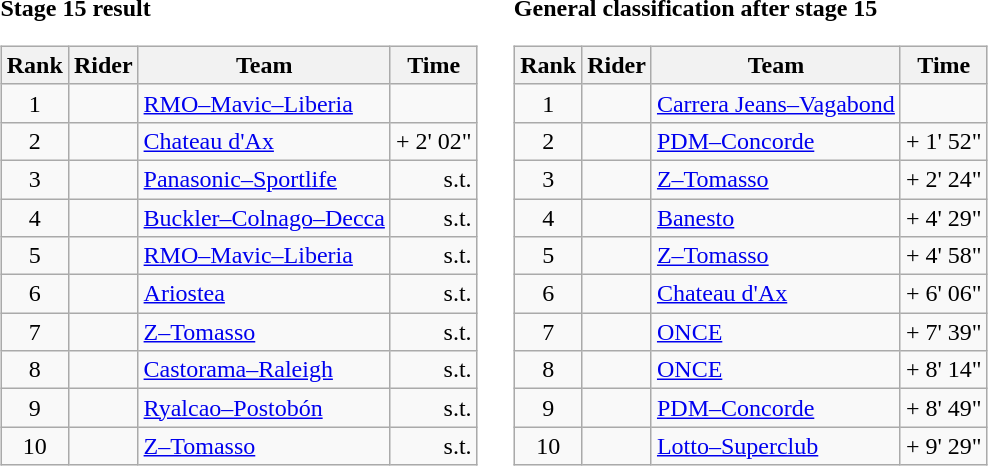<table>
<tr>
<td><strong>Stage 15 result</strong><br><table class="wikitable">
<tr>
<th scope="col">Rank</th>
<th scope="col">Rider</th>
<th scope="col">Team</th>
<th scope="col">Time</th>
</tr>
<tr>
<td style="text-align:center;">1</td>
<td></td>
<td><a href='#'>RMO–Mavic–Liberia</a></td>
<td style="text-align:right;"></td>
</tr>
<tr>
<td style="text-align:center;">2</td>
<td></td>
<td><a href='#'>Chateau d'Ax</a></td>
<td style="text-align:right;">+ 2' 02"</td>
</tr>
<tr>
<td style="text-align:center;">3</td>
<td></td>
<td><a href='#'>Panasonic–Sportlife</a></td>
<td style="text-align:right;">s.t.</td>
</tr>
<tr>
<td style="text-align:center;">4</td>
<td></td>
<td><a href='#'>Buckler–Colnago–Decca</a></td>
<td style="text-align:right;">s.t.</td>
</tr>
<tr>
<td style="text-align:center;">5</td>
<td></td>
<td><a href='#'>RMO–Mavic–Liberia</a></td>
<td style="text-align:right;">s.t.</td>
</tr>
<tr>
<td style="text-align:center;">6</td>
<td></td>
<td><a href='#'>Ariostea</a></td>
<td style="text-align:right;">s.t.</td>
</tr>
<tr>
<td style="text-align:center;">7</td>
<td></td>
<td><a href='#'>Z–Tomasso</a></td>
<td style="text-align:right;">s.t.</td>
</tr>
<tr>
<td style="text-align:center;">8</td>
<td></td>
<td><a href='#'>Castorama–Raleigh</a></td>
<td style="text-align:right;">s.t.</td>
</tr>
<tr>
<td style="text-align:center;">9</td>
<td></td>
<td><a href='#'>Ryalcao–Postobón</a></td>
<td align="right">s.t.</td>
</tr>
<tr>
<td style="text-align:center;">10</td>
<td></td>
<td><a href='#'>Z–Tomasso</a></td>
<td style="text-align:right;">s.t.</td>
</tr>
</table>
</td>
<td></td>
<td><strong>General classification after stage 15</strong><br><table class="wikitable">
<tr>
<th scope="col">Rank</th>
<th scope="col">Rider</th>
<th scope="col">Team</th>
<th scope="col">Time</th>
</tr>
<tr>
<td style="text-align:center;">1</td>
<td> </td>
<td><a href='#'>Carrera Jeans–Vagabond</a></td>
<td style="text-align:right;"></td>
</tr>
<tr>
<td style="text-align:center;">2</td>
<td></td>
<td><a href='#'>PDM–Concorde</a></td>
<td style="text-align:right;">+ 1' 52"</td>
</tr>
<tr>
<td style="text-align:center;">3</td>
<td></td>
<td><a href='#'>Z–Tomasso</a></td>
<td style="text-align:right;">+ 2' 24"</td>
</tr>
<tr>
<td style="text-align:center;">4</td>
<td></td>
<td><a href='#'>Banesto</a></td>
<td style="text-align:right;">+ 4' 29"</td>
</tr>
<tr>
<td style="text-align:center;">5</td>
<td></td>
<td><a href='#'>Z–Tomasso</a></td>
<td style="text-align:right;">+ 4' 58"</td>
</tr>
<tr>
<td style="text-align:center;">6</td>
<td></td>
<td><a href='#'>Chateau d'Ax</a></td>
<td style="text-align:right;">+ 6' 06"</td>
</tr>
<tr>
<td style="text-align:center;">7</td>
<td></td>
<td><a href='#'>ONCE</a></td>
<td style="text-align:right;">+ 7' 39"</td>
</tr>
<tr>
<td style="text-align:center;">8</td>
<td></td>
<td><a href='#'>ONCE</a></td>
<td style="text-align:right;">+ 8' 14"</td>
</tr>
<tr>
<td style="text-align:center;">9</td>
<td></td>
<td><a href='#'>PDM–Concorde</a></td>
<td style="text-align:right;">+ 8' 49"</td>
</tr>
<tr>
<td style="text-align:center;">10</td>
<td></td>
<td><a href='#'>Lotto–Superclub</a></td>
<td style="text-align:right;">+ 9' 29"</td>
</tr>
</table>
</td>
</tr>
</table>
